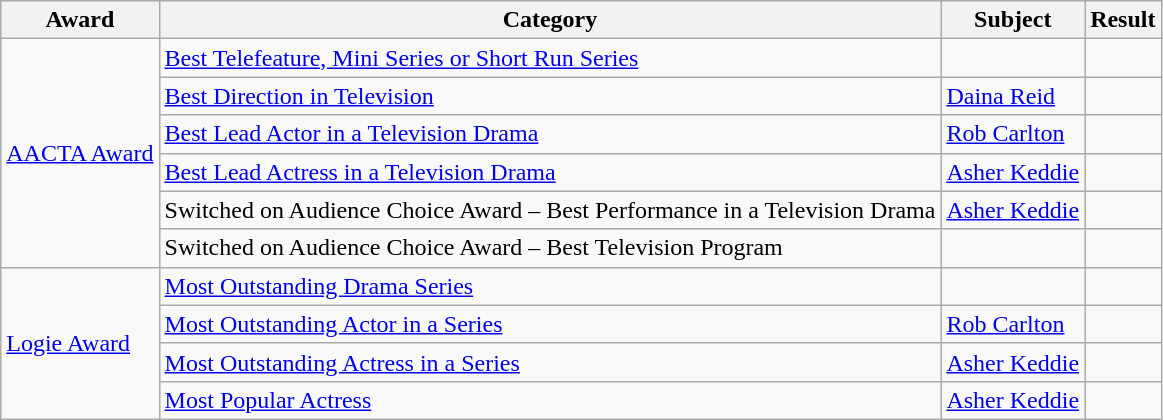<table class="wikitable">
<tr>
<th>Award</th>
<th>Category</th>
<th>Subject</th>
<th>Result</th>
</tr>
<tr>
<td rowspan='6'><a href='#'>AACTA Award</a></td>
<td><a href='#'>Best Telefeature, Mini Series or Short Run Series</a></td>
<td></td>
<td></td>
</tr>
<tr>
<td><a href='#'>Best Direction in Television</a></td>
<td><a href='#'>Daina Reid</a></td>
<td></td>
</tr>
<tr>
<td><a href='#'>Best Lead Actor in a Television Drama</a></td>
<td><a href='#'>Rob Carlton</a></td>
<td></td>
</tr>
<tr>
<td><a href='#'>Best Lead Actress in a Television Drama</a></td>
<td><a href='#'>Asher Keddie</a></td>
<td></td>
</tr>
<tr>
<td>Switched on Audience Choice Award – Best Performance in a Television Drama</td>
<td><a href='#'>Asher Keddie</a></td>
<td></td>
</tr>
<tr>
<td>Switched on Audience Choice Award – Best Television Program</td>
<td></td>
<td></td>
</tr>
<tr>
<td rowspan='4'><a href='#'>Logie Award</a></td>
<td><a href='#'>Most Outstanding Drama Series</a></td>
<td></td>
<td></td>
</tr>
<tr>
<td><a href='#'>Most Outstanding Actor in a Series</a></td>
<td><a href='#'>Rob Carlton</a></td>
<td></td>
</tr>
<tr>
<td><a href='#'>Most Outstanding Actress in a Series</a></td>
<td><a href='#'>Asher Keddie</a></td>
<td></td>
</tr>
<tr>
<td><a href='#'>Most Popular Actress</a></td>
<td><a href='#'>Asher Keddie</a></td>
<td></td>
</tr>
</table>
